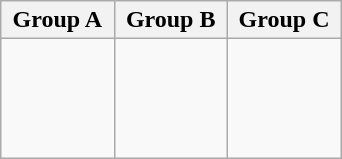<table class="wikitable">
<tr>
<th width=30%>Group A</th>
<th width=30%>Group B</th>
<th width=30%>Group C</th>
</tr>
<tr>
<td><br><br>
<br>
</td>
<td><br><br>
<br>
</td>
<td><br><br>
<br>
<br>
</td>
</tr>
</table>
